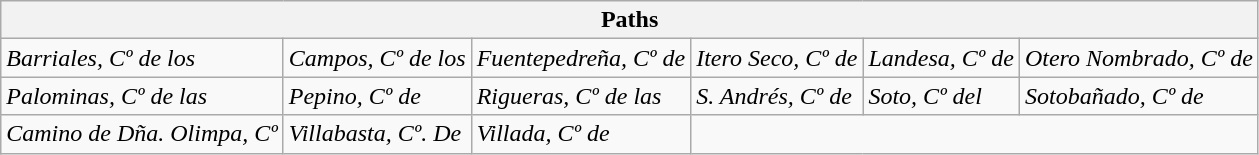<table class="wikitable" align=>
<tr>
<th colspan="6">Paths</th>
</tr>
<tr>
<td><em>Barriales, Cº de los</em></td>
<td><em>Campos, Cº de los</em></td>
<td><em>Fuentepedreña, Cº de</em></td>
<td><em>Itero Seco, Cº de</em></td>
<td><em>Landesa, Cº de </em></td>
<td><em>Otero Nombrado, Cº de</em></td>
</tr>
<tr>
<td><em>Palominas, Cº de las</em></td>
<td><em>Pepino, Cº de</em></td>
<td><em>Rigueras, Cº de las</em></td>
<td><em>S. Andrés, Cº de</em></td>
<td><em>Soto, Cº del</em></td>
<td><em>Sotobañado, Cº de</em></td>
</tr>
<tr>
<td><em>Camino de Dña. Olimpa, Cº</em></td>
<td><em>Villabasta, Cº. De</em></td>
<td><em>Villada, Cº de</em></td>
</tr>
</table>
